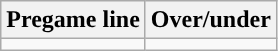<table class="wikitable">
<tr align="center">
<th>Pregame line</th>
<th>Over/under</th>
</tr>
<tr align="center">
<td></td>
<td></td>
</tr>
</table>
